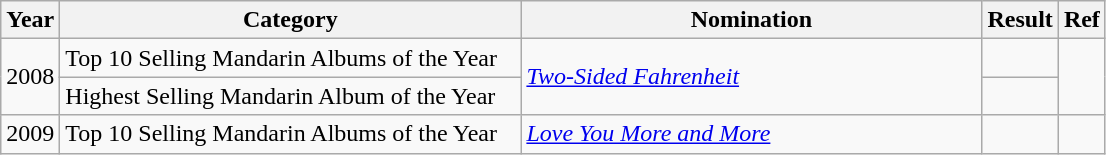<table class="wikitable">
<tr>
<th>Year</th>
<th width="300">Category</th>
<th width="300">Nomination</th>
<th>Result</th>
<th>Ref</th>
</tr>
<tr>
<td rowspan="2">2008</td>
<td>Top 10 Selling Mandarin Albums of the Year</td>
<td rowspan="2"><em><a href='#'>Two-Sided Fahrenheit</a></em></td>
<td></td>
<td rowspan="2" align="center"></td>
</tr>
<tr>
<td>Highest Selling Mandarin Album of the Year</td>
<td></td>
</tr>
<tr>
<td>2009</td>
<td>Top 10 Selling Mandarin Albums of the Year</td>
<td><em><a href='#'>Love You More and More</a></em></td>
<td></td>
<td align="center"></td>
</tr>
</table>
